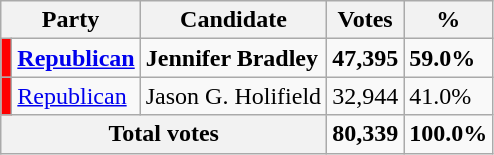<table class="wikitable">
<tr>
<th colspan="2">Party</th>
<th>Candidate</th>
<th>Votes</th>
<th>%</th>
</tr>
<tr>
<td style="background-color:#ff0000;"></td>
<td><strong><a href='#'>Republican</a></strong></td>
<td><strong>Jennifer Bradley</strong></td>
<td><strong>47,395</strong></td>
<td><strong>59.0%</strong></td>
</tr>
<tr>
<td style="background-color:#ff0000;"></td>
<td><a href='#'>Republican</a></td>
<td>Jason G. Holifield</td>
<td>32,944</td>
<td>41.0%</td>
</tr>
<tr>
<th colspan="3">Total votes</th>
<td><strong>80,339</strong></td>
<td><strong>100.0%</strong></td>
</tr>
</table>
